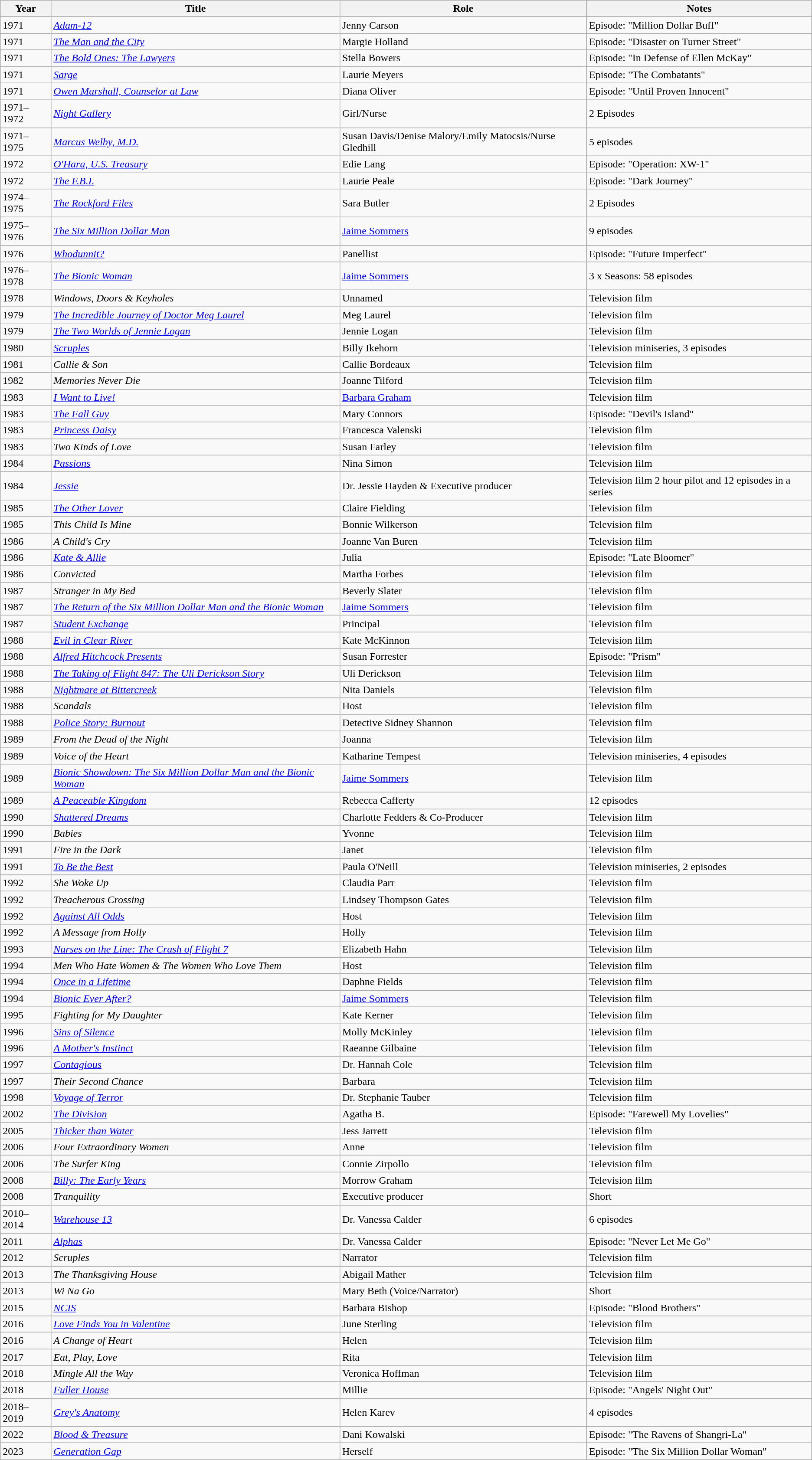<table class="wikitable sortable">
<tr>
<th>Year</th>
<th>Title</th>
<th>Role</th>
<th class="unsortable">Notes</th>
</tr>
<tr>
<td>1971</td>
<td><em><a href='#'>Adam-12</a></em></td>
<td>Jenny Carson</td>
<td>Episode: "Million Dollar Buff"</td>
</tr>
<tr>
<td>1971</td>
<td><em><a href='#'>The Man and the City</a></em></td>
<td>Margie Holland</td>
<td>Episode: "Disaster on Turner Street"</td>
</tr>
<tr>
<td>1971</td>
<td><em><a href='#'>The Bold Ones: The Lawyers</a></em></td>
<td>Stella Bowers</td>
<td>Episode: "In Defense of Ellen McKay"</td>
</tr>
<tr>
<td>1971</td>
<td><em><a href='#'>Sarge</a></em></td>
<td>Laurie Meyers</td>
<td>Episode: "The Combatants"</td>
</tr>
<tr>
<td>1971</td>
<td><em><a href='#'>Owen Marshall, Counselor at Law</a></em></td>
<td>Diana Oliver</td>
<td>Episode: "Until Proven Innocent"</td>
</tr>
<tr>
<td>1971–1972</td>
<td><em><a href='#'>Night Gallery</a></em></td>
<td>Girl/Nurse</td>
<td>2 Episodes</td>
</tr>
<tr>
<td>1971–1975</td>
<td><em><a href='#'>Marcus Welby, M.D.</a></em></td>
<td>Susan Davis/Denise Malory/Emily Matocsis/Nurse Gledhill</td>
<td>5 episodes</td>
</tr>
<tr>
<td>1972</td>
<td><em><a href='#'>O'Hara, U.S. Treasury</a></em></td>
<td>Edie Lang</td>
<td>Episode: "Operation: XW-1"</td>
</tr>
<tr>
<td>1972</td>
<td><em><a href='#'>The F.B.I.</a></em></td>
<td>Laurie Peale</td>
<td>Episode: "Dark Journey"</td>
</tr>
<tr>
<td>1974–1975</td>
<td><em><a href='#'>The Rockford Files</a></em></td>
<td>Sara Butler</td>
<td>2 Episodes</td>
</tr>
<tr>
<td>1975–1976</td>
<td><em><a href='#'>The Six Million Dollar Man</a></em></td>
<td><a href='#'>Jaime Sommers</a></td>
<td>9 episodes</td>
</tr>
<tr>
<td>1976</td>
<td><em><a href='#'>Whodunnit?</a></em></td>
<td>Panellist</td>
<td>Episode: "Future Imperfect"</td>
</tr>
<tr>
<td>1976–1978</td>
<td><em><a href='#'>The Bionic Woman</a></em></td>
<td><a href='#'>Jaime Sommers</a></td>
<td>3 x Seasons: 58 episodes</td>
</tr>
<tr>
<td>1978</td>
<td><em>Windows, Doors & Keyholes</em></td>
<td>Unnamed</td>
<td>Television film</td>
</tr>
<tr>
<td>1979</td>
<td><em><a href='#'>The Incredible Journey of Doctor Meg Laurel</a></em></td>
<td>Meg Laurel</td>
<td>Television film</td>
</tr>
<tr>
<td>1979</td>
<td><em><a href='#'>The Two Worlds of Jennie Logan</a></em></td>
<td>Jennie Logan</td>
<td>Television film</td>
</tr>
<tr>
<td>1980</td>
<td><em><a href='#'>Scruples</a></em></td>
<td>Billy Ikehorn</td>
<td>Television miniseries, 3 episodes</td>
</tr>
<tr>
<td>1981</td>
<td><em>Callie & Son</em></td>
<td>Callie Bordeaux</td>
<td>Television film</td>
</tr>
<tr>
<td>1982</td>
<td><em>Memories Never Die</em></td>
<td>Joanne Tilford</td>
<td>Television film</td>
</tr>
<tr>
<td>1983</td>
<td><em><a href='#'>I Want to Live!</a></em></td>
<td><a href='#'>Barbara Graham</a></td>
<td>Television film</td>
</tr>
<tr>
<td>1983</td>
<td><em><a href='#'>The Fall Guy</a></em></td>
<td>Mary Connors</td>
<td>Episode: "Devil's Island"</td>
</tr>
<tr>
<td>1983</td>
<td><em><a href='#'>Princess Daisy</a></em></td>
<td>Francesca Valenski</td>
<td>Television film</td>
</tr>
<tr>
<td>1983</td>
<td><em>Two Kinds of Love</em></td>
<td>Susan Farley</td>
<td>Television film</td>
</tr>
<tr>
<td>1984</td>
<td><em><a href='#'>Passions</a></em></td>
<td>Nina Simon</td>
<td>Television film</td>
</tr>
<tr>
<td>1984</td>
<td><em><a href='#'>Jessie</a></em></td>
<td>Dr. Jessie Hayden & Executive producer</td>
<td>Television film 2 hour pilot and 12 episodes in a series</td>
</tr>
<tr>
<td>1985</td>
<td><em><a href='#'>The Other Lover</a></em></td>
<td>Claire Fielding</td>
<td>Television film</td>
</tr>
<tr>
<td>1985</td>
<td><em>This Child Is Mine</em></td>
<td>Bonnie Wilkerson</td>
<td>Television film</td>
</tr>
<tr>
<td>1986</td>
<td><em>A Child's Cry</em></td>
<td>Joanne Van Buren</td>
<td>Television film</td>
</tr>
<tr>
<td>1986</td>
<td><em><a href='#'>Kate & Allie</a></em></td>
<td>Julia</td>
<td>Episode: "Late Bloomer"</td>
</tr>
<tr>
<td>1986</td>
<td><em>Convicted</em></td>
<td>Martha Forbes</td>
<td>Television film</td>
</tr>
<tr>
<td>1987</td>
<td><em>Stranger in My Bed</em></td>
<td>Beverly Slater</td>
<td>Television film</td>
</tr>
<tr>
<td>1987</td>
<td><em><a href='#'>The Return of the Six Million Dollar Man and the Bionic Woman</a></em></td>
<td><a href='#'>Jaime Sommers</a></td>
<td>Television film</td>
</tr>
<tr>
<td>1987</td>
<td><em><a href='#'>Student Exchange</a></em></td>
<td>Principal</td>
<td>Television film</td>
</tr>
<tr>
<td>1988</td>
<td><em><a href='#'>Evil in Clear River</a></em></td>
<td>Kate McKinnon</td>
<td>Television film</td>
</tr>
<tr>
<td>1988</td>
<td><em><a href='#'>Alfred Hitchcock Presents</a></em></td>
<td>Susan Forrester</td>
<td>Episode: "Prism"</td>
</tr>
<tr>
<td>1988</td>
<td><em><a href='#'>The Taking of Flight 847: The Uli Derickson Story</a></em></td>
<td>Uli Derickson</td>
<td>Television film</td>
</tr>
<tr>
<td>1988</td>
<td><em><a href='#'>Nightmare at Bittercreek</a></em></td>
<td>Nita Daniels</td>
<td>Television film</td>
</tr>
<tr>
<td>1988</td>
<td><em>Scandals</em></td>
<td>Host</td>
<td>Television film</td>
</tr>
<tr>
<td>1988</td>
<td><em><a href='#'>Police Story: Burnout</a></em></td>
<td>Detective Sidney Shannon</td>
<td>Television film</td>
</tr>
<tr>
<td>1989</td>
<td><em>From the Dead of the Night</em></td>
<td>Joanna</td>
<td>Television film</td>
</tr>
<tr>
<td>1989</td>
<td><em>Voice of the Heart</em></td>
<td>Katharine Tempest</td>
<td>Television miniseries, 4 episodes</td>
</tr>
<tr>
<td>1989</td>
<td><em><a href='#'>Bionic Showdown: The Six Million Dollar Man and the Bionic Woman</a></em></td>
<td><a href='#'>Jaime Sommers</a></td>
<td>Television film</td>
</tr>
<tr>
<td>1989</td>
<td><em><a href='#'>A Peaceable Kingdom</a></em></td>
<td>Rebecca Cafferty</td>
<td>12 episodes</td>
</tr>
<tr>
<td>1990</td>
<td><em><a href='#'>Shattered Dreams</a></em></td>
<td>Charlotte Fedders & Co-Producer</td>
<td>Television film</td>
</tr>
<tr>
<td>1990</td>
<td><em>Babies</em></td>
<td>Yvonne</td>
<td>Television film</td>
</tr>
<tr>
<td>1991</td>
<td><em>Fire in the Dark</em></td>
<td>Janet</td>
<td>Television film</td>
</tr>
<tr>
<td>1991</td>
<td><em><a href='#'>To Be the Best</a></em></td>
<td>Paula O'Neill</td>
<td>Television miniseries, 2 episodes</td>
</tr>
<tr>
<td>1992</td>
<td><em>She Woke Up</em></td>
<td>Claudia Parr</td>
<td>Television film</td>
</tr>
<tr>
<td>1992</td>
<td><em>Treacherous Crossing</em></td>
<td>Lindsey Thompson Gates</td>
<td>Television film</td>
</tr>
<tr>
<td>1992</td>
<td><em><a href='#'>Against All Odds</a></em></td>
<td>Host</td>
<td>Television film</td>
</tr>
<tr>
<td>1992</td>
<td><em>A Message from Holly</em></td>
<td>Holly</td>
<td>Television film</td>
</tr>
<tr>
<td>1993</td>
<td><em><a href='#'>Nurses on the Line: The Crash of Flight 7</a></em></td>
<td>Elizabeth Hahn</td>
<td>Television film</td>
</tr>
<tr>
<td>1994</td>
<td><em>Men Who Hate Women & The Women Who Love Them</em></td>
<td>Host</td>
<td>Television film</td>
</tr>
<tr>
<td>1994</td>
<td><em><a href='#'>Once in a Lifetime</a></em></td>
<td>Daphne Fields</td>
<td>Television film</td>
</tr>
<tr>
<td>1994</td>
<td><em><a href='#'>Bionic Ever After?</a></em></td>
<td><a href='#'>Jaime Sommers</a></td>
<td>Television film</td>
</tr>
<tr>
<td>1995</td>
<td><em>Fighting for My Daughter</em></td>
<td>Kate Kerner</td>
<td>Television film</td>
</tr>
<tr>
<td>1996</td>
<td><em><a href='#'>Sins of Silence</a></em></td>
<td>Molly McKinley</td>
<td>Television film</td>
</tr>
<tr>
<td>1996</td>
<td><em><a href='#'>A Mother's Instinct</a></em></td>
<td>Raeanne Gilbaine</td>
<td>Television film</td>
</tr>
<tr>
<td>1997</td>
<td><em><a href='#'>Contagious</a></em></td>
<td>Dr. Hannah Cole</td>
<td>Television film</td>
</tr>
<tr>
<td>1997</td>
<td><em>Their Second Chance</em></td>
<td>Barbara</td>
<td>Television film</td>
</tr>
<tr>
<td>1998</td>
<td><em><a href='#'>Voyage of Terror</a></em></td>
<td>Dr. Stephanie Tauber</td>
<td>Television film</td>
</tr>
<tr>
<td>2002</td>
<td><em><a href='#'>The Division</a></em></td>
<td>Agatha B.</td>
<td>Episode: "Farewell My Lovelies"</td>
</tr>
<tr>
<td>2005</td>
<td><em><a href='#'>Thicker than Water</a></em></td>
<td>Jess Jarrett</td>
<td>Television film</td>
</tr>
<tr>
<td>2006</td>
<td><em>Four Extraordinary Women</em></td>
<td>Anne</td>
<td>Television film</td>
</tr>
<tr>
<td>2006</td>
<td><em>The Surfer King</em></td>
<td>Connie Zirpollo</td>
<td>Television film</td>
</tr>
<tr>
<td>2008</td>
<td><em><a href='#'>Billy: The Early Years</a></em></td>
<td>Morrow Graham</td>
<td>Television film</td>
</tr>
<tr>
<td>2008</td>
<td><em>Tranquility</em></td>
<td>Executive producer</td>
<td>Short</td>
</tr>
<tr>
<td>2010–2014</td>
<td><em><a href='#'>Warehouse 13</a></em></td>
<td>Dr. Vanessa Calder</td>
<td>6 episodes</td>
</tr>
<tr>
<td>2011</td>
<td><em><a href='#'>Alphas</a></em></td>
<td>Dr. Vanessa Calder</td>
<td>Episode: "Never Let Me Go"</td>
</tr>
<tr>
<td>2012</td>
<td><em>Scruples</em></td>
<td>Narrator</td>
<td>Television film</td>
</tr>
<tr>
<td>2013</td>
<td><em>The Thanksgiving House</em></td>
<td>Abigail Mather</td>
<td>Television film</td>
</tr>
<tr>
<td>2013</td>
<td><em>Wi Na Go</em></td>
<td>Mary Beth (Voice/Narrator)</td>
<td>Short</td>
</tr>
<tr>
<td>2015</td>
<td><em><a href='#'>NCIS</a></em></td>
<td>Barbara Bishop</td>
<td>Episode: "Blood Brothers"</td>
</tr>
<tr>
<td>2016</td>
<td><em><a href='#'>Love Finds You in Valentine</a></em></td>
<td>June Sterling</td>
<td>Television film</td>
</tr>
<tr>
<td>2016</td>
<td><em>A Change of Heart</em></td>
<td>Helen</td>
<td>Television film</td>
</tr>
<tr>
<td>2017</td>
<td><em>Eat, Play, Love</em></td>
<td>Rita</td>
<td>Television film</td>
</tr>
<tr>
<td>2018</td>
<td><em>Mingle All the Way</em></td>
<td>Veronica Hoffman</td>
<td>Television film</td>
</tr>
<tr>
<td>2018</td>
<td><em><a href='#'>Fuller House</a></em></td>
<td>Millie</td>
<td>Episode: "Angels' Night Out"</td>
</tr>
<tr>
<td>2018–2019</td>
<td><em><a href='#'>Grey's Anatomy</a></em></td>
<td>Helen Karev</td>
<td>4 episodes</td>
</tr>
<tr>
<td>2022</td>
<td><em><a href='#'>Blood & Treasure</a></em></td>
<td>Dani Kowalski</td>
<td>Episode: "The Ravens of Shangri-La"</td>
</tr>
<tr>
<td>2023</td>
<td><em><a href='#'>Generation Gap</a></em></td>
<td>Herself</td>
<td>Episode: "The Six Million Dollar Woman"</td>
</tr>
</table>
